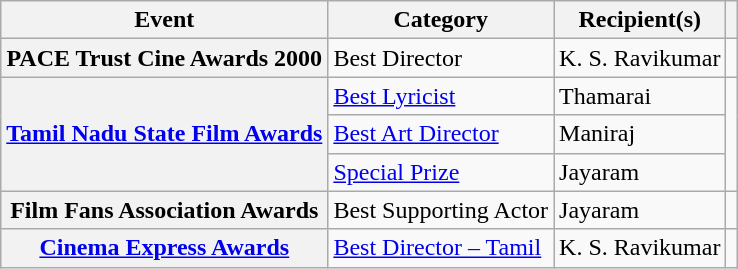<table class="wikitable plainrowheaders unsortable">
<tr>
<th scope="col">Event</th>
<th scope="col">Category</th>
<th scope="col">Recipient(s)</th>
<th scope="col" class="unsortable"></th>
</tr>
<tr>
<th scope="row">PACE Trust Cine Awards 2000</th>
<td>Best Director</td>
<td>K. S. Ravikumar</td>
<td style="text-align:center;"></td>
</tr>
<tr>
<th rowspan="3" scope="row"><a href='#'>Tamil Nadu State Film Awards</a></th>
<td><a href='#'>Best Lyricist</a></td>
<td>Thamarai</td>
<td rowspan="3" style="text-align:center;"><br></td>
</tr>
<tr>
<td><a href='#'>Best Art Director</a></td>
<td>Maniraj</td>
</tr>
<tr>
<td><a href='#'>Special Prize</a></td>
<td>Jayaram</td>
</tr>
<tr>
<th rowspan="1" scope="row">Film Fans Association Awards</th>
<td>Best Supporting Actor</td>
<td>Jayaram</td>
<td rowspan="1" style="text-align:center;"></td>
</tr>
<tr>
<th rowspan="1" scope="row"><a href='#'>Cinema Express Awards</a></th>
<td><a href='#'>Best Director – Tamil</a></td>
<td>K. S. Ravikumar</td>
<td rowspan="1" style="text-align:center;"></td>
</tr>
</table>
